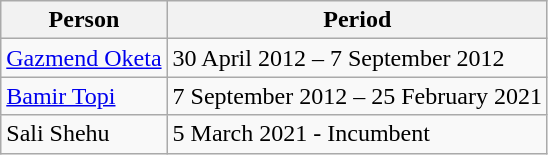<table class="wikitable sortable">
<tr>
<th>Person</th>
<th>Period</th>
</tr>
<tr>
<td><a href='#'>Gazmend Oketa</a></td>
<td>30 April 2012 – 7 September 2012</td>
</tr>
<tr>
<td><a href='#'>Bamir Topi</a></td>
<td>7 September 2012 – 25 February 2021</td>
</tr>
<tr>
<td>Sali Shehu</td>
<td>5 March 2021 - Incumbent</td>
</tr>
</table>
